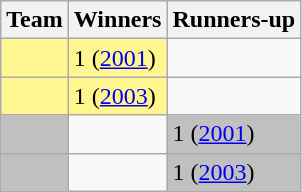<table class="wikitable sortable">
<tr>
<th>Team</th>
<th>Winners</th>
<th>Runners-up</th>
</tr>
<tr>
<td style="background:#FFF68F"></td>
<td style="background:#FFF68F">1 (<a href='#'>2001</a>)</td>
<td></td>
</tr>
<tr>
<td style="background:#FFF68F"></td>
<td style="background:#FFF68F">1 (<a href='#'>2003</a>)</td>
<td></td>
</tr>
<tr>
<td style="background:#C0C0C0"></td>
<td></td>
<td style="background:#C0C0C0">1 (<a href='#'>2001</a>)</td>
</tr>
<tr>
<td style="background:#C0C0C0"></td>
<td></td>
<td style="background:#C0C0C0">1 (<a href='#'>2003</a>)</td>
</tr>
</table>
